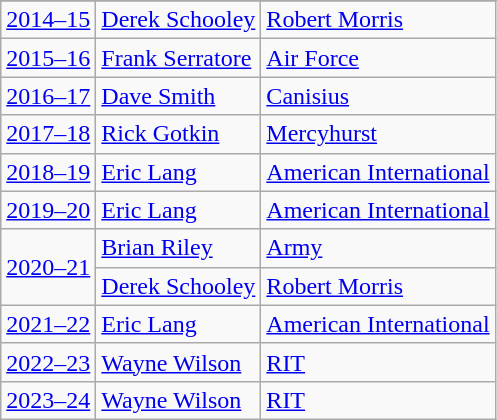<table class="wikitable sortable">
<tr>
</tr>
<tr>
<td><a href='#'>2014–15</a></td>
<td><a href='#'>Derek Schooley</a></td>
<td><a href='#'>Robert Morris</a></td>
</tr>
<tr>
<td><a href='#'>2015–16</a></td>
<td><a href='#'>Frank Serratore</a></td>
<td><a href='#'>Air Force</a></td>
</tr>
<tr>
<td><a href='#'>2016–17</a></td>
<td><a href='#'>Dave Smith</a></td>
<td><a href='#'>Canisius</a></td>
</tr>
<tr>
<td><a href='#'>2017–18</a></td>
<td><a href='#'>Rick Gotkin</a></td>
<td><a href='#'>Mercyhurst</a></td>
</tr>
<tr>
<td><a href='#'>2018–19</a></td>
<td><a href='#'>Eric Lang</a></td>
<td><a href='#'>American International</a></td>
</tr>
<tr>
<td><a href='#'>2019–20</a></td>
<td><a href='#'>Eric Lang</a></td>
<td><a href='#'>American International</a></td>
</tr>
<tr>
<td rowspan=2><a href='#'>2020–21</a></td>
<td><a href='#'>Brian Riley</a></td>
<td><a href='#'>Army</a></td>
</tr>
<tr>
<td><a href='#'>Derek Schooley</a></td>
<td><a href='#'>Robert Morris</a></td>
</tr>
<tr>
<td><a href='#'>2021–22</a></td>
<td><a href='#'>Eric Lang</a></td>
<td><a href='#'>American International</a></td>
</tr>
<tr>
<td><a href='#'>2022–23</a></td>
<td><a href='#'>Wayne Wilson</a></td>
<td><a href='#'>RIT</a></td>
</tr>
<tr>
<td><a href='#'>2023–24</a></td>
<td><a href='#'>Wayne Wilson</a></td>
<td><a href='#'>RIT</a></td>
</tr>
</table>
